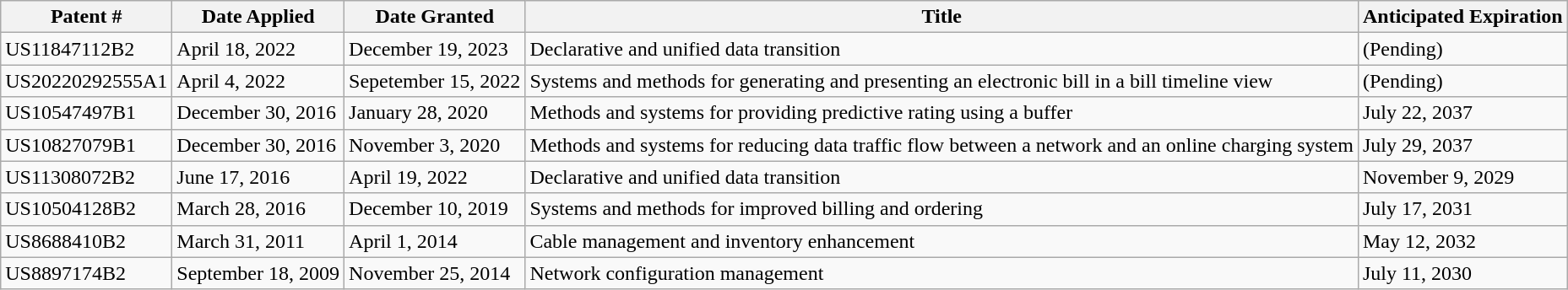<table class="wikitable sortable">
<tr>
<th scope="col">Patent #</th>
<th scope="col">Date Applied</th>
<th scope="col">Date Granted</th>
<th scope="col">Title</th>
<th scope="col">Anticipated Expiration</th>
</tr>
<tr>
<td>US11847112B2</td>
<td>April 18, 2022</td>
<td>December 19, 2023</td>
<td>Declarative and unified data transition</td>
<td>(Pending)</td>
</tr>
<tr>
<td>US20220292555A1</td>
<td>April 4, 2022</td>
<td>Sepetember 15, 2022</td>
<td>Systems and methods for generating and presenting an electronic bill in a bill timeline view</td>
<td>(Pending)</td>
</tr>
<tr>
<td>US10547497B1</td>
<td>December 30, 2016</td>
<td>January 28, 2020</td>
<td>Methods and systems for providing predictive rating using a buffer</td>
<td>July 22, 2037</td>
</tr>
<tr>
<td>US10827079B1</td>
<td>December 30, 2016</td>
<td>November 3, 2020</td>
<td>Methods and systems for reducing data traffic flow between a network and an online charging system</td>
<td>July 29, 2037</td>
</tr>
<tr>
<td>US11308072B2</td>
<td>June 17, 2016</td>
<td>April 19, 2022</td>
<td>Declarative and unified data transition</td>
<td>November 9, 2029</td>
</tr>
<tr>
<td>US10504128B2</td>
<td>March 28, 2016</td>
<td>December 10, 2019</td>
<td>Systems and methods for improved billing and ordering</td>
<td>July 17, 2031</td>
</tr>
<tr>
<td>US8688410B2</td>
<td>March 31, 2011</td>
<td>April 1, 2014</td>
<td>Cable management and inventory enhancement</td>
<td>May 12, 2032</td>
</tr>
<tr>
<td>US8897174B2</td>
<td>September 18, 2009</td>
<td>November 25, 2014</td>
<td>Network configuration management</td>
<td>July 11, 2030</td>
</tr>
</table>
